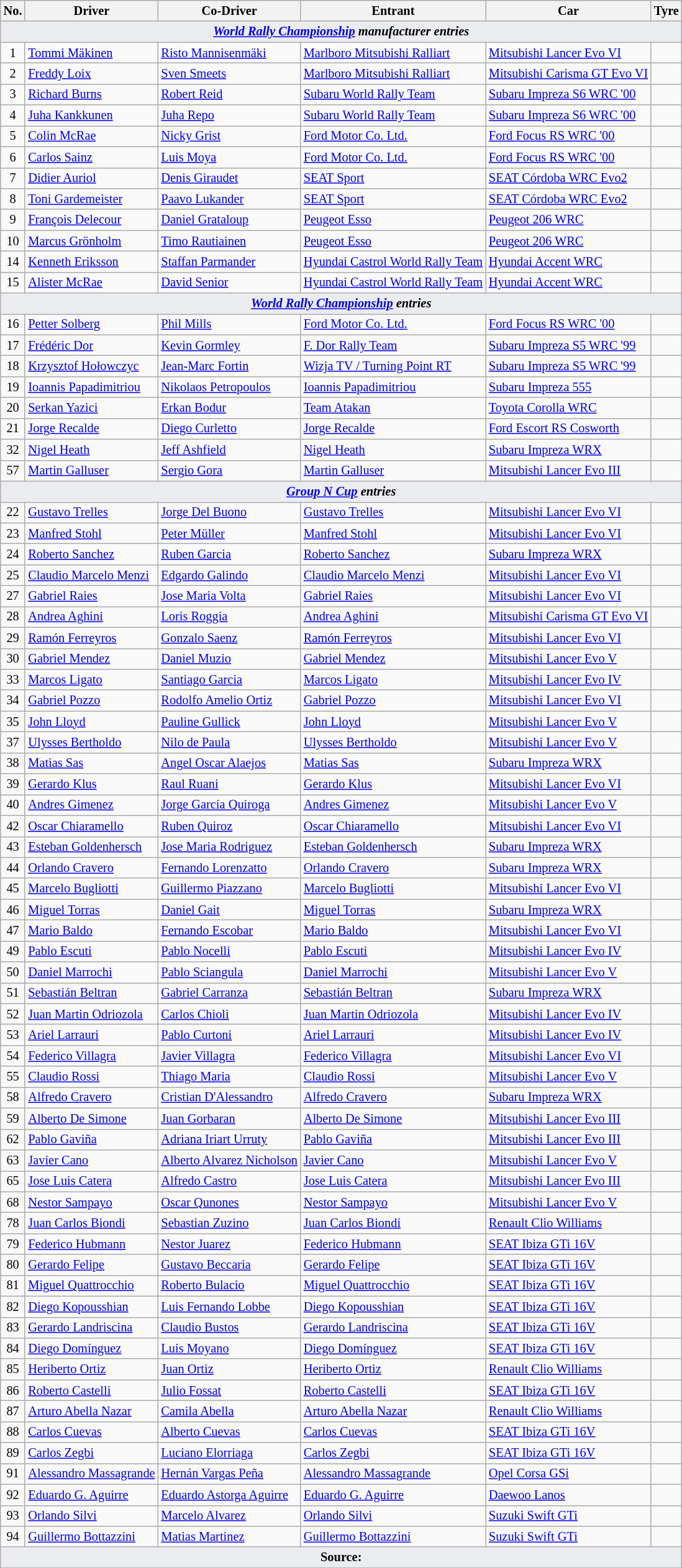<table class="wikitable" style="font-size: 85%;">
<tr>
<th>No.</th>
<th>Driver</th>
<th>Co-Driver</th>
<th>Entrant</th>
<th>Car</th>
<th>Tyre</th>
</tr>
<tr>
<td style="background-color:#EAECF0; text-align:center" colspan="6"><strong><em><a href='#'>World Rally Championship</a> manufacturer entries</em></strong></td>
</tr>
<tr>
<td align="center">1</td>
<td> <a href='#'>Tommi Mäkinen</a></td>
<td> <a href='#'>Risto Mannisenmäki</a></td>
<td> <a href='#'>Marlboro Mitsubishi Ralliart</a></td>
<td><a href='#'>Mitsubishi Lancer Evo VI</a></td>
<td align="center"></td>
</tr>
<tr>
<td align="center">2</td>
<td> <a href='#'>Freddy Loix</a></td>
<td> <a href='#'>Sven Smeets</a></td>
<td> <a href='#'>Marlboro Mitsubishi Ralliart</a></td>
<td><a href='#'>Mitsubishi Carisma GT Evo VI</a></td>
<td align="center"></td>
</tr>
<tr>
<td align="center">3</td>
<td> <a href='#'>Richard Burns</a></td>
<td> <a href='#'>Robert Reid</a></td>
<td> <a href='#'>Subaru World Rally Team</a></td>
<td><a href='#'>Subaru Impreza S6 WRC '00</a></td>
<td align="center"></td>
</tr>
<tr>
<td align="center">4</td>
<td> <a href='#'>Juha Kankkunen</a></td>
<td> <a href='#'>Juha Repo</a></td>
<td> <a href='#'>Subaru World Rally Team</a></td>
<td><a href='#'>Subaru Impreza S6 WRC '00</a></td>
<td align="center"></td>
</tr>
<tr>
<td align="center">5</td>
<td> <a href='#'>Colin McRae</a></td>
<td> <a href='#'>Nicky Grist</a></td>
<td> <a href='#'>Ford Motor Co. Ltd.</a></td>
<td><a href='#'>Ford Focus RS WRC '00</a></td>
<td align="center"></td>
</tr>
<tr>
<td align="center">6</td>
<td> <a href='#'>Carlos Sainz</a></td>
<td> <a href='#'>Luis Moya</a></td>
<td> <a href='#'>Ford Motor Co. Ltd.</a></td>
<td><a href='#'>Ford Focus RS WRC '00</a></td>
<td align="center"></td>
</tr>
<tr>
<td align="center">7</td>
<td> <a href='#'>Didier Auriol</a></td>
<td> <a href='#'>Denis Giraudet</a></td>
<td> <a href='#'>SEAT Sport</a></td>
<td><a href='#'>SEAT Córdoba WRC Evo2</a></td>
<td align="center"></td>
</tr>
<tr>
<td align="center">8</td>
<td> <a href='#'>Toni Gardemeister</a></td>
<td> <a href='#'>Paavo Lukander</a></td>
<td> <a href='#'>SEAT Sport</a></td>
<td><a href='#'>SEAT Córdoba WRC Evo2</a></td>
<td align="center"></td>
</tr>
<tr>
<td align="center">9</td>
<td> <a href='#'>François Delecour</a></td>
<td> <a href='#'>Daniel Grataloup</a></td>
<td> <a href='#'>Peugeot Esso</a></td>
<td><a href='#'>Peugeot 206 WRC</a></td>
<td align="center"></td>
</tr>
<tr>
<td align="center">10</td>
<td> <a href='#'>Marcus Grönholm</a></td>
<td> <a href='#'>Timo Rautiainen</a></td>
<td> <a href='#'>Peugeot Esso</a></td>
<td><a href='#'>Peugeot 206 WRC</a></td>
<td align="center"></td>
</tr>
<tr>
<td align="center">14</td>
<td> <a href='#'>Kenneth Eriksson</a></td>
<td> <a href='#'>Staffan Parmander</a></td>
<td> <a href='#'>Hyundai Castrol World Rally Team</a></td>
<td><a href='#'>Hyundai Accent WRC</a></td>
<td align="center"></td>
</tr>
<tr>
<td align="center">15</td>
<td> <a href='#'>Alister McRae</a></td>
<td> <a href='#'>David Senior</a></td>
<td> <a href='#'>Hyundai Castrol World Rally Team</a></td>
<td><a href='#'>Hyundai Accent WRC</a></td>
<td align="center"></td>
</tr>
<tr>
<td style="background-color:#EAECF0; text-align:center" colspan="6"><strong><em><a href='#'>World Rally Championship</a> entries</em></strong></td>
</tr>
<tr>
<td align="center">16</td>
<td> <a href='#'>Petter Solberg</a></td>
<td> <a href='#'>Phil Mills</a></td>
<td> <a href='#'>Ford Motor Co. Ltd.</a></td>
<td><a href='#'>Ford Focus RS WRC '00</a></td>
<td align="center"></td>
</tr>
<tr>
<td align="center">17</td>
<td> <a href='#'>Frédéric Dor</a></td>
<td> <a href='#'>Kevin Gormley</a></td>
<td> <a href='#'>F. Dor Rally Team</a></td>
<td><a href='#'>Subaru Impreza S5 WRC '99</a></td>
<td></td>
</tr>
<tr>
<td align="center">18</td>
<td> <a href='#'>Krzysztof Hołowczyc</a></td>
<td> <a href='#'>Jean-Marc Fortin</a></td>
<td> <a href='#'>Wizja TV / Turning Point RT</a></td>
<td><a href='#'>Subaru Impreza S5 WRC '99</a></td>
<td align="center"></td>
</tr>
<tr>
<td align="center">19</td>
<td> <a href='#'>Ioannis Papadimitriou</a></td>
<td> <a href='#'>Nikolaos Petropoulos</a></td>
<td> <a href='#'>Ioannis Papadimitriou</a></td>
<td><a href='#'>Subaru Impreza 555</a></td>
<td></td>
</tr>
<tr>
<td align="center">20</td>
<td> <a href='#'>Serkan Yazici</a></td>
<td> <a href='#'>Erkan Bodur</a></td>
<td> <a href='#'>Team Atakan</a></td>
<td><a href='#'>Toyota Corolla WRC</a></td>
<td></td>
</tr>
<tr>
<td align="center">21</td>
<td> <a href='#'>Jorge Recalde</a></td>
<td> <a href='#'>Diego Curletto</a></td>
<td> <a href='#'>Jorge Recalde</a></td>
<td><a href='#'>Ford Escort RS Cosworth</a></td>
<td></td>
</tr>
<tr>
<td align="center">32</td>
<td> <a href='#'>Nigel Heath</a></td>
<td> <a href='#'>Jeff Ashfield</a></td>
<td> <a href='#'>Nigel Heath</a></td>
<td><a href='#'>Subaru Impreza WRX</a></td>
<td></td>
</tr>
<tr>
<td align="center">57</td>
<td> <a href='#'>Martin Galluser</a></td>
<td> <a href='#'>Sergio Gora</a></td>
<td> <a href='#'>Martin Galluser</a></td>
<td><a href='#'>Mitsubishi Lancer Evo III</a></td>
<td></td>
</tr>
<tr>
<td style="background-color:#EAECF0; text-align:center" colspan="6"><strong><em><a href='#'>Group N Cup</a> entries</em></strong></td>
</tr>
<tr>
<td align="center">22</td>
<td> <a href='#'>Gustavo Trelles</a></td>
<td> <a href='#'>Jorge Del Buono</a></td>
<td> <a href='#'>Gustavo Trelles</a></td>
<td><a href='#'>Mitsubishi Lancer Evo VI</a></td>
<td align="center"></td>
</tr>
<tr>
<td align="center">23</td>
<td> <a href='#'>Manfred Stohl</a></td>
<td> <a href='#'>Peter Müller</a></td>
<td> <a href='#'>Manfred Stohl</a></td>
<td><a href='#'>Mitsubishi Lancer Evo VI</a></td>
<td></td>
</tr>
<tr>
<td align="center">24</td>
<td> <a href='#'>Roberto Sanchez</a></td>
<td> <a href='#'>Ruben Garcia</a></td>
<td> <a href='#'>Roberto Sanchez</a></td>
<td><a href='#'>Subaru Impreza WRX</a></td>
<td></td>
</tr>
<tr>
<td align="center">25</td>
<td> <a href='#'>Claudio Marcelo Menzi</a></td>
<td> <a href='#'>Edgardo Galindo</a></td>
<td> <a href='#'>Claudio Marcelo Menzi</a></td>
<td><a href='#'>Mitsubishi Lancer Evo VI</a></td>
<td></td>
</tr>
<tr>
<td align="center">27</td>
<td> <a href='#'>Gabriel Raies</a></td>
<td> <a href='#'>Jose Maria Volta</a></td>
<td> <a href='#'>Gabriel Raies</a></td>
<td><a href='#'>Mitsubishi Lancer Evo VI</a></td>
<td></td>
</tr>
<tr>
<td align="center">28</td>
<td> <a href='#'>Andrea Aghini</a></td>
<td> <a href='#'>Loris Roggia</a></td>
<td> <a href='#'>Andrea Aghini</a></td>
<td><a href='#'>Mitsubishi Carisma GT Evo VI</a></td>
<td></td>
</tr>
<tr>
<td align="center">29</td>
<td> <a href='#'>Ramón Ferreyros</a></td>
<td> <a href='#'>Gonzalo Saenz</a></td>
<td> <a href='#'>Ramón Ferreyros</a></td>
<td><a href='#'>Mitsubishi Lancer Evo VI</a></td>
<td></td>
</tr>
<tr>
<td align="center">30</td>
<td> <a href='#'>Gabriel Mendez</a></td>
<td> <a href='#'>Daniel Muzio</a></td>
<td> <a href='#'>Gabriel Mendez</a></td>
<td><a href='#'>Mitsubishi Lancer Evo V</a></td>
<td></td>
</tr>
<tr>
<td align="center">33</td>
<td> <a href='#'>Marcos Ligato</a></td>
<td> <a href='#'>Santiago Garcia</a></td>
<td> <a href='#'>Marcos Ligato</a></td>
<td><a href='#'>Mitsubishi Lancer Evo IV</a></td>
<td></td>
</tr>
<tr>
<td align="center">34</td>
<td> <a href='#'>Gabriel Pozzo</a></td>
<td> <a href='#'>Rodolfo Amelio Ortiz</a></td>
<td> <a href='#'>Gabriel Pozzo</a></td>
<td><a href='#'>Mitsubishi Lancer Evo VI</a></td>
<td align="center"></td>
</tr>
<tr>
<td align="center">35</td>
<td> <a href='#'>John Lloyd</a></td>
<td> <a href='#'>Pauline Gullick</a></td>
<td> <a href='#'>John Lloyd</a></td>
<td><a href='#'>Mitsubishi Lancer Evo V</a></td>
<td></td>
</tr>
<tr>
<td align="center">37</td>
<td> <a href='#'>Ulysses Bertholdo</a></td>
<td> <a href='#'>Nilo de Paula</a></td>
<td> <a href='#'>Ulysses Bertholdo</a></td>
<td><a href='#'>Mitsubishi Lancer Evo V</a></td>
<td></td>
</tr>
<tr>
<td align="center">38</td>
<td> <a href='#'>Matias Sas</a></td>
<td> <a href='#'>Angel Oscar Alaejos</a></td>
<td> <a href='#'>Matias Sas</a></td>
<td><a href='#'>Subaru Impreza WRX</a></td>
<td></td>
</tr>
<tr>
<td align="center">39</td>
<td> <a href='#'>Gerardo Klus</a></td>
<td> <a href='#'>Raul Ruani</a></td>
<td> <a href='#'>Gerardo Klus</a></td>
<td><a href='#'>Mitsubishi Lancer Evo VI</a></td>
<td></td>
</tr>
<tr>
<td align="center">40</td>
<td> <a href='#'>Andres Gimenez</a></td>
<td> <a href='#'>Jorge García Quiroga</a></td>
<td> <a href='#'>Andres Gimenez</a></td>
<td><a href='#'>Mitsubishi Lancer Evo V</a></td>
<td></td>
</tr>
<tr>
<td align="center">42</td>
<td> <a href='#'>Oscar Chiaramello</a></td>
<td> <a href='#'>Ruben Quiroz</a></td>
<td> <a href='#'>Oscar Chiaramello</a></td>
<td><a href='#'>Mitsubishi Lancer Evo VI</a></td>
<td></td>
</tr>
<tr>
<td align="center">43</td>
<td> <a href='#'>Esteban Goldenhersch</a></td>
<td> <a href='#'>Jose Maria Rodriguez</a></td>
<td> <a href='#'>Esteban Goldenhersch</a></td>
<td><a href='#'>Subaru Impreza WRX</a></td>
<td></td>
</tr>
<tr>
<td align="center">44</td>
<td> <a href='#'>Orlando Cravero</a></td>
<td> <a href='#'>Fernando Lorenzatto</a></td>
<td> <a href='#'>Orlando Cravero</a></td>
<td><a href='#'>Subaru Impreza WRX</a></td>
<td></td>
</tr>
<tr>
<td align="center">45</td>
<td> <a href='#'>Marcelo Bugliotti</a></td>
<td> <a href='#'>Guillermo Piazzano</a></td>
<td> <a href='#'>Marcelo Bugliotti</a></td>
<td><a href='#'>Mitsubishi Lancer Evo VI</a></td>
<td></td>
</tr>
<tr>
<td align="center">46</td>
<td> <a href='#'>Miguel Torras</a></td>
<td> <a href='#'>Daniel Gait</a></td>
<td> <a href='#'>Miguel Torras</a></td>
<td><a href='#'>Subaru Impreza WRX</a></td>
<td></td>
</tr>
<tr>
<td align="center">47</td>
<td> <a href='#'>Mario Baldo</a></td>
<td> <a href='#'>Fernando Escobar</a></td>
<td> <a href='#'>Mario Baldo</a></td>
<td><a href='#'>Mitsubishi Lancer Evo VI</a></td>
<td></td>
</tr>
<tr>
<td align="center">49</td>
<td> <a href='#'>Pablo Escuti</a></td>
<td> <a href='#'>Pablo Nocelli</a></td>
<td> <a href='#'>Pablo Escuti</a></td>
<td><a href='#'>Mitsubishi Lancer Evo IV</a></td>
<td></td>
</tr>
<tr>
<td align="center">50</td>
<td> <a href='#'>Daniel Marrochi</a></td>
<td> <a href='#'>Pablo Sciangula</a></td>
<td> <a href='#'>Daniel Marrochi</a></td>
<td><a href='#'>Mitsubishi Lancer Evo V</a></td>
<td></td>
</tr>
<tr>
<td align="center">51</td>
<td> <a href='#'>Sebastián Beltran</a></td>
<td> <a href='#'>Gabriel Carranza</a></td>
<td> <a href='#'>Sebastián Beltran</a></td>
<td><a href='#'>Subaru Impreza WRX</a></td>
<td></td>
</tr>
<tr>
<td align="center">52</td>
<td> <a href='#'>Juan Martin Odriozola</a></td>
<td> <a href='#'>Carlos Chioli</a></td>
<td> <a href='#'>Juan Martin Odriozola</a></td>
<td><a href='#'>Mitsubishi Lancer Evo IV</a></td>
<td></td>
</tr>
<tr>
<td align="center">53</td>
<td> <a href='#'>Ariel Larrauri</a></td>
<td> <a href='#'>Pablo Curtoni</a></td>
<td> <a href='#'>Ariel Larrauri</a></td>
<td><a href='#'>Mitsubishi Lancer Evo IV</a></td>
<td></td>
</tr>
<tr>
<td align="center">54</td>
<td> <a href='#'>Federico Villagra</a></td>
<td> <a href='#'>Javier Villagra</a></td>
<td> <a href='#'>Federico Villagra</a></td>
<td><a href='#'>Mitsubishi Lancer Evo VI</a></td>
<td></td>
</tr>
<tr>
<td align="center">55</td>
<td> <a href='#'>Claudio Rossi</a></td>
<td> <a href='#'>Thiago Maria</a></td>
<td> <a href='#'>Claudio Rossi</a></td>
<td><a href='#'>Mitsubishi Lancer Evo V</a></td>
<td></td>
</tr>
<tr>
<td align="center">58</td>
<td> <a href='#'>Alfredo Cravero</a></td>
<td> <a href='#'>Cristian D'Alessandro</a></td>
<td> <a href='#'>Alfredo Cravero</a></td>
<td><a href='#'>Subaru Impreza WRX</a></td>
<td></td>
</tr>
<tr>
<td align="center">59</td>
<td> <a href='#'>Alberto De Simone</a></td>
<td> <a href='#'>Juan Gorbaran</a></td>
<td> <a href='#'>Alberto De Simone</a></td>
<td><a href='#'>Mitsubishi Lancer Evo III</a></td>
<td></td>
</tr>
<tr>
<td align="center">62</td>
<td> <a href='#'>Pablo Gaviña</a></td>
<td> <a href='#'>Adriana Iriart Urruty</a></td>
<td> <a href='#'>Pablo Gaviña</a></td>
<td><a href='#'>Mitsubishi Lancer Evo III</a></td>
<td></td>
</tr>
<tr>
<td align="center">63</td>
<td> <a href='#'>Javier Cano</a></td>
<td> <a href='#'>Alberto Alvarez Nicholson</a></td>
<td> <a href='#'>Javier Cano</a></td>
<td><a href='#'>Mitsubishi Lancer Evo V</a></td>
<td></td>
</tr>
<tr>
<td align="center">65</td>
<td> <a href='#'>Jose Luis Catera</a></td>
<td> <a href='#'>Alfredo Castro</a></td>
<td> <a href='#'>Jose Luis Catera</a></td>
<td><a href='#'>Mitsubishi Lancer Evo III</a></td>
<td></td>
</tr>
<tr>
<td align="center">68</td>
<td> <a href='#'>Nestor Sampayo</a></td>
<td> <a href='#'>Oscar Qunones</a></td>
<td> <a href='#'>Nestor Sampayo</a></td>
<td><a href='#'>Mitsubishi Lancer Evo V</a></td>
<td></td>
</tr>
<tr>
<td align="center">78</td>
<td> <a href='#'>Juan Carlos Biondi</a></td>
<td> <a href='#'>Sebastian Zuzino</a></td>
<td> <a href='#'>Juan Carlos Biondi</a></td>
<td><a href='#'>Renault Clio Williams</a></td>
<td></td>
</tr>
<tr>
<td align="center">79</td>
<td> <a href='#'>Federico Hubmann</a></td>
<td> <a href='#'>Nestor Juarez</a></td>
<td> <a href='#'>Federico Hubmann</a></td>
<td><a href='#'>SEAT Ibiza GTi 16V</a></td>
<td></td>
</tr>
<tr>
<td align="center">80</td>
<td> <a href='#'>Gerardo Felipe</a></td>
<td> <a href='#'>Gustavo Beccaria</a></td>
<td> <a href='#'>Gerardo Felipe</a></td>
<td><a href='#'>SEAT Ibiza GTi 16V</a></td>
<td></td>
</tr>
<tr>
<td align="center">81</td>
<td> <a href='#'>Miguel Quattrocchio</a></td>
<td> <a href='#'>Roberto Bulacio</a></td>
<td> <a href='#'>Miguel Quattrocchio</a></td>
<td><a href='#'>SEAT Ibiza GTi 16V</a></td>
<td></td>
</tr>
<tr>
<td align="center">82</td>
<td> <a href='#'>Diego Kopousshian</a></td>
<td> <a href='#'>Luis Fernando Lobbe</a></td>
<td> <a href='#'>Diego Kopousshian</a></td>
<td><a href='#'>SEAT Ibiza GTi 16V</a></td>
<td></td>
</tr>
<tr>
<td align="center">83</td>
<td> <a href='#'>Gerardo Landriscina</a></td>
<td> <a href='#'>Claudio Bustos</a></td>
<td> <a href='#'>Gerardo Landriscina</a></td>
<td><a href='#'>SEAT Ibiza GTi 16V</a></td>
<td></td>
</tr>
<tr>
<td align="center">84</td>
<td> <a href='#'>Diego Domínguez</a></td>
<td> <a href='#'>Luis Moyano</a></td>
<td> <a href='#'>Diego Domínguez</a></td>
<td><a href='#'>SEAT Ibiza GTi 16V</a></td>
<td></td>
</tr>
<tr>
<td align="center">85</td>
<td> <a href='#'>Heriberto Ortiz</a></td>
<td> <a href='#'>Juan Ortiz</a></td>
<td> <a href='#'>Heriberto Ortiz</a></td>
<td><a href='#'>Renault Clio Williams</a></td>
<td></td>
</tr>
<tr>
<td align="center">86</td>
<td> <a href='#'>Roberto Castelli</a></td>
<td> <a href='#'>Julio Fossat</a></td>
<td> <a href='#'>Roberto Castelli</a></td>
<td><a href='#'>SEAT Ibiza GTi 16V</a></td>
<td></td>
</tr>
<tr>
<td align="center">87</td>
<td> <a href='#'>Arturo Abella Nazar</a></td>
<td> <a href='#'>Camila Abella</a></td>
<td> <a href='#'>Arturo Abella Nazar</a></td>
<td><a href='#'>Renault Clio Williams</a></td>
<td></td>
</tr>
<tr>
<td align="center">88</td>
<td> <a href='#'>Carlos Cuevas</a></td>
<td> <a href='#'>Alberto Cuevas</a></td>
<td> <a href='#'>Carlos Cuevas</a></td>
<td><a href='#'>SEAT Ibiza GTi 16V</a></td>
<td></td>
</tr>
<tr>
<td align="center">89</td>
<td> <a href='#'>Carlos Zegbi</a></td>
<td> <a href='#'>Luciano Elorriaga</a></td>
<td> <a href='#'>Carlos Zegbi</a></td>
<td><a href='#'>SEAT Ibiza GTi 16V</a></td>
<td></td>
</tr>
<tr>
<td align="center">91</td>
<td> <a href='#'>Alessandro Massagrande</a></td>
<td> <a href='#'>Hernán Vargas Peña</a></td>
<td> <a href='#'>Alessandro Massagrande</a></td>
<td><a href='#'>Opel Corsa GSi</a></td>
<td></td>
</tr>
<tr>
<td align="center">92</td>
<td> <a href='#'>Eduardo G. Aguirre</a></td>
<td> <a href='#'>Eduardo Astorga Aguirre</a></td>
<td> <a href='#'>Eduardo G. Aguirre</a></td>
<td><a href='#'>Daewoo Lanos</a></td>
<td></td>
</tr>
<tr>
<td align="center">93</td>
<td> <a href='#'>Orlando Silvi</a></td>
<td> <a href='#'>Marcelo Alvarez</a></td>
<td> <a href='#'>Orlando Silvi</a></td>
<td><a href='#'>Suzuki Swift GTi</a></td>
<td></td>
</tr>
<tr>
<td align="center">94</td>
<td> <a href='#'>Guillermo Bottazzini</a></td>
<td> <a href='#'>Matias Martinez</a></td>
<td> <a href='#'>Guillermo Bottazzini</a></td>
<td><a href='#'>Suzuki Swift GTi</a></td>
<td></td>
</tr>
<tr>
<td style="background-color:#EAECF0; text-align:center" colspan="6"><strong>Source:</strong></td>
</tr>
<tr>
</tr>
</table>
